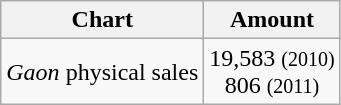<table class="wikitable">
<tr>
<th>Chart</th>
<th>Amount</th>
</tr>
<tr>
<td><em>Gaon</em> physical sales</td>
<td align="center">19,583 <small>(2010)</small><br>806 <small>(2011)</small></td>
</tr>
</table>
